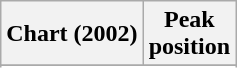<table class="wikitable sortable plainrowheaders" style="text-align:center">
<tr>
<th scope="col">Chart (2002)</th>
<th scope="col">Peak<br> position</th>
</tr>
<tr>
</tr>
<tr>
</tr>
</table>
